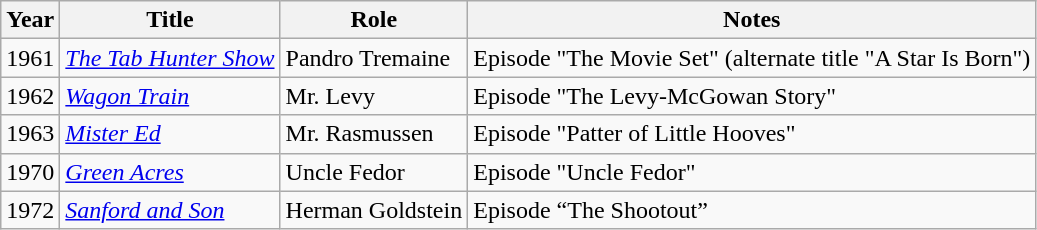<table class="wikitable">
<tr>
<th>Year</th>
<th>Title</th>
<th>Role</th>
<th>Notes</th>
</tr>
<tr>
<td>1961</td>
<td><em><a href='#'>The Tab Hunter Show</a></em></td>
<td>Pandro Tremaine</td>
<td>Episode "The Movie Set" (alternate title "A Star Is Born")</td>
</tr>
<tr>
<td>1962</td>
<td><em><a href='#'>Wagon Train</a></em></td>
<td>Mr. Levy</td>
<td>Episode "The Levy-McGowan Story"</td>
</tr>
<tr>
<td>1963</td>
<td><em><a href='#'>Mister Ed</a></em></td>
<td>Mr. Rasmussen</td>
<td>Episode "Patter of Little Hooves"</td>
</tr>
<tr>
<td>1970</td>
<td><em><a href='#'>Green Acres</a></em></td>
<td>Uncle Fedor</td>
<td>Episode "Uncle Fedor"</td>
</tr>
<tr>
<td>1972</td>
<td><em><a href='#'>Sanford and Son</a></em></td>
<td>Herman Goldstein</td>
<td>Episode “The Shootout”</td>
</tr>
</table>
